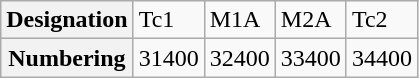<table class="wikitable">
<tr>
<th>Designation</th>
<td>Tc1</td>
<td>M1A</td>
<td>M2A</td>
<td>Tc2</td>
</tr>
<tr>
<th>Numbering</th>
<td>31400</td>
<td>32400</td>
<td>33400</td>
<td>34400</td>
</tr>
</table>
